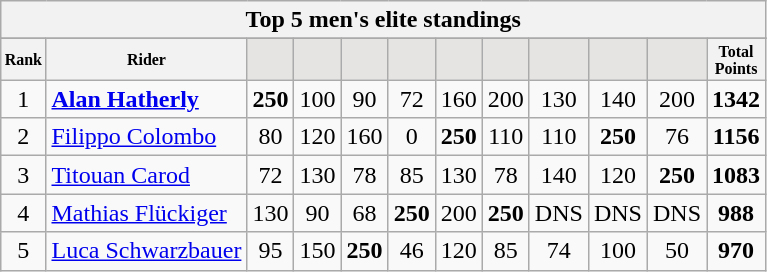<table class="wikitable sortable">
<tr>
<th colspan=27 align="center"><strong>Top 5 men's elite standings</strong></th>
</tr>
<tr>
</tr>
<tr style="font-size:8pt;font-weight:bold">
<th align="center">Rank</th>
<th align="center">Rider</th>
<th class=unsortable style="background:#E5E4E2;"><small></small></th>
<th class=unsortable style="background:#E5E4E2;"><small></small></th>
<th class=unsortable style="background:#E5E4E2;"><small></small></th>
<th class=unsortable style="background:#E5E4E2;"><small></small></th>
<th class=unsortable style="background:#E5E4E2;"><small></small></th>
<th class=unsortable style="background:#E5E4E2;"><small></small></th>
<th class=unsortable style="background:#E5E4E2;"><small></small></th>
<th class=unsortable style="background:#E5E4E2;"><small></small></th>
<th class=unsortable style="background:#E5E4E2;"><small></small></th>
<th align="center">Total<br>Points</th>
</tr>
<tr>
<td align=center>1</td>
<td> <strong><a href='#'>Alan Hatherly</a></strong></td>
<td align=center><strong>250</strong></td>
<td align=center>100</td>
<td align=center>90</td>
<td align=center>72</td>
<td align=center>160</td>
<td align=center>200</td>
<td align=center>130</td>
<td align=center>140</td>
<td align=center>200</td>
<td align=center><strong>1342</strong></td>
</tr>
<tr>
<td align=center>2</td>
<td> <a href='#'>Filippo Colombo</a></td>
<td align=center>80</td>
<td align=center>120</td>
<td align=center>160</td>
<td align=center>0</td>
<td align=center><strong>250</strong></td>
<td align=center>110</td>
<td align=center>110</td>
<td align=center><strong>250</strong></td>
<td align=center>76</td>
<td align=center><strong>1156</strong></td>
</tr>
<tr>
<td align=center>3</td>
<td> <a href='#'>Titouan Carod</a></td>
<td align=center>72</td>
<td align=center>130</td>
<td align=center>78</td>
<td align=center>85</td>
<td align=center>130</td>
<td align=center>78</td>
<td align=center>140</td>
<td align=center>120</td>
<td align=center><strong>250</strong></td>
<td align=center><strong>1083</strong></td>
</tr>
<tr>
<td align=center>4</td>
<td> <a href='#'>Mathias Flückiger</a></td>
<td align=center>130</td>
<td align=center>90</td>
<td align=center>68</td>
<td align=center><strong>250</strong></td>
<td align=center>200</td>
<td align=center><strong>250</strong></td>
<td align=center>DNS</td>
<td align=center>DNS</td>
<td align=center>DNS</td>
<td align=center><strong>988</strong></td>
</tr>
<tr>
<td align=center>5</td>
<td> <a href='#'>Luca Schwarzbauer</a></td>
<td align=center>95</td>
<td align=center>150</td>
<td align=center><strong>250</strong></td>
<td align=center>46</td>
<td align=center>120</td>
<td align=center>85</td>
<td align=center>74</td>
<td align=center>100</td>
<td align=center>50</td>
<td align=center><strong>970</strong></td>
</tr>
</table>
